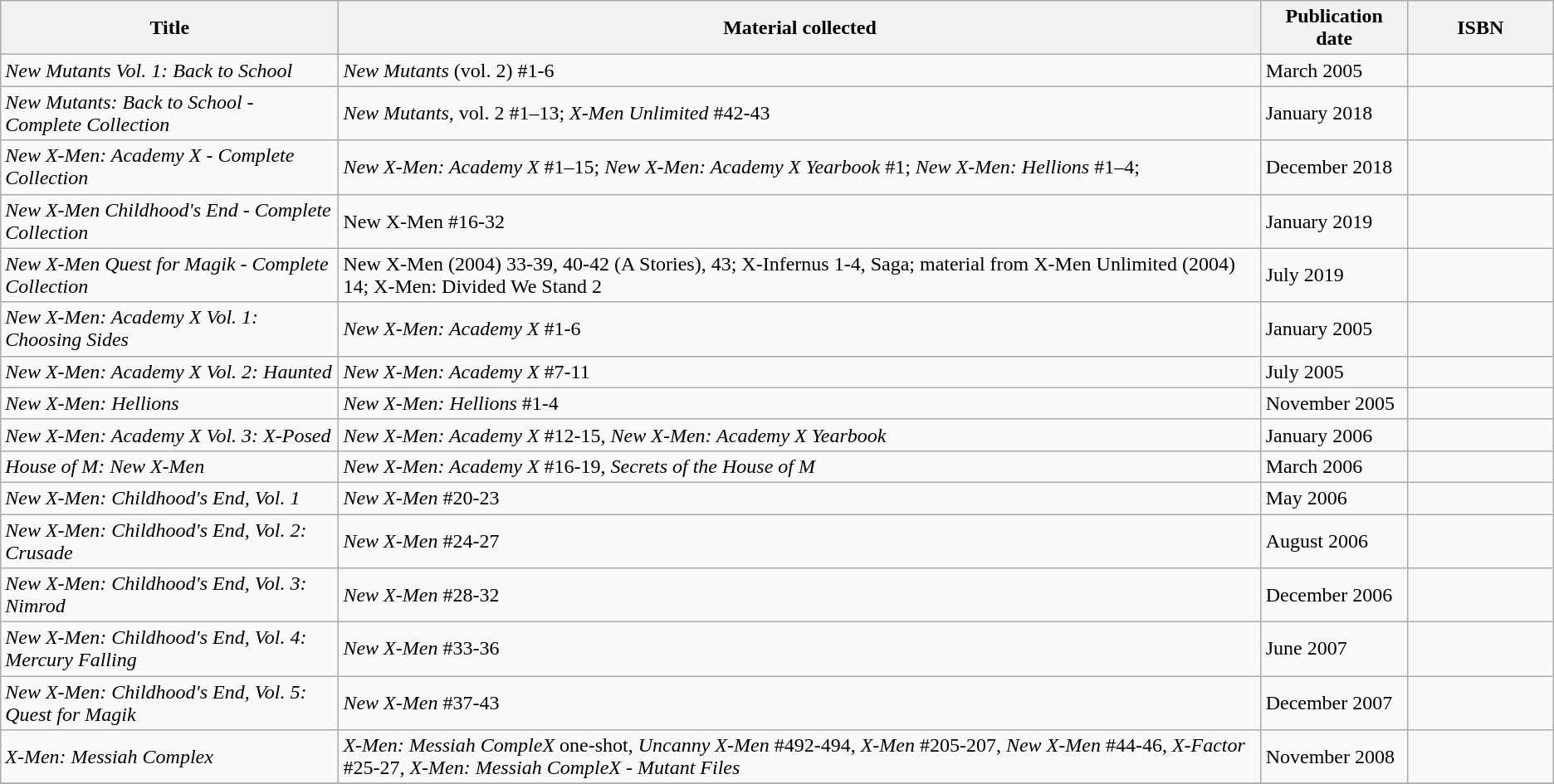<table class="wikitable">
<tr>
<th>Title</th>
<th>Material collected</th>
<th width=110>Publication date</th>
<th width=110>ISBN</th>
</tr>
<tr>
<td><em>New Mutants Vol. 1: Back to School</em></td>
<td><em>New Mutants</em> (vol. 2) #1-6</td>
<td>March 2005</td>
<td></td>
</tr>
<tr>
<td><em>New Mutants: Back to School - Complete Collection</em></td>
<td><em>New Mutants,</em> vol. 2 #1–13; <em>X-Men Unlimited</em> #42-43</td>
<td>January 2018</td>
<td></td>
</tr>
<tr>
<td><em>New X-Men: Academy X - Complete Collection</em></td>
<td><em>New X-Men: Academy X</em> #1–15; <em>New X-Men: Academy X Yearbook</em> #1; <em>New X-Men: Hellions</em> #1–4;</td>
<td>December 2018</td>
<td></td>
</tr>
<tr>
<td><em>New X-Men Childhood's End - Complete Collection</em></td>
<td>New X-Men #16-32</td>
<td>January 2019</td>
<td></td>
</tr>
<tr>
<td><em>New X-Men Quest for Magik - Complete Collection</em></td>
<td>New X-Men (2004) 33-39, 40-42 (A Stories), 43; X-Infernus 1-4, Saga; material from X-Men Unlimited (2004) 14; X-Men: Divided We Stand 2</td>
<td>July 2019</td>
<td></td>
</tr>
<tr>
<td><em>New X-Men: Academy X Vol. 1: Choosing Sides</em></td>
<td><em>New X-Men: Academy X</em> #1-6</td>
<td>January 2005</td>
<td></td>
</tr>
<tr>
<td><em>New X-Men: Academy X Vol. 2: Haunted</em></td>
<td><em>New X-Men: Academy X</em> #7-11</td>
<td>July 2005</td>
<td></td>
</tr>
<tr>
<td><em>New X-Men: Hellions</em></td>
<td><em>New X-Men: Hellions</em> #1-4</td>
<td>November 2005</td>
<td></td>
</tr>
<tr>
<td><em>New X-Men: Academy X Vol. 3: X-Posed</em></td>
<td><em>New X-Men: Academy X</em> #12-15, <em>New X-Men: Academy X Yearbook</em></td>
<td>January 2006</td>
<td></td>
</tr>
<tr>
<td><em>House of M: New X-Men</em></td>
<td><em>New X-Men: Academy X</em> #16-19, <em>Secrets of the House of M</em></td>
<td>March 2006</td>
<td></td>
</tr>
<tr>
<td><em>New X-Men: Childhood's End, Vol. 1</em></td>
<td><em>New X-Men</em> #20-23</td>
<td>May 2006</td>
<td></td>
</tr>
<tr>
<td><em>New X-Men: Childhood's End, Vol. 2: Crusade</em></td>
<td><em>New X-Men</em> #24-27</td>
<td>August 2006</td>
<td></td>
</tr>
<tr>
<td><em>New X-Men: Childhood's End, Vol. 3: Nimrod</em></td>
<td><em>New X-Men</em> #28-32</td>
<td>December 2006</td>
<td></td>
</tr>
<tr>
<td><em>New X-Men: Childhood's End, Vol. 4: Mercury Falling</em></td>
<td><em>New X-Men</em> #33-36</td>
<td>June 2007</td>
<td></td>
</tr>
<tr>
<td><em>New X-Men: Childhood's End, Vol. 5: Quest for Magik</em></td>
<td><em>New X-Men</em> #37-43</td>
<td>December 2007</td>
<td></td>
</tr>
<tr>
<td><em>X-Men: Messiah Complex</em></td>
<td><em>X-Men: Messiah CompleX</em> one-shot, <em>Uncanny X-Men</em> #492-494, <em>X-Men</em> #205-207, <em>New X-Men</em> #44-46, <em>X-Factor</em> #25-27, <em>X-Men: Messiah CompleX - Mutant Files</em></td>
<td>November 2008</td>
<td></td>
</tr>
<tr>
</tr>
</table>
